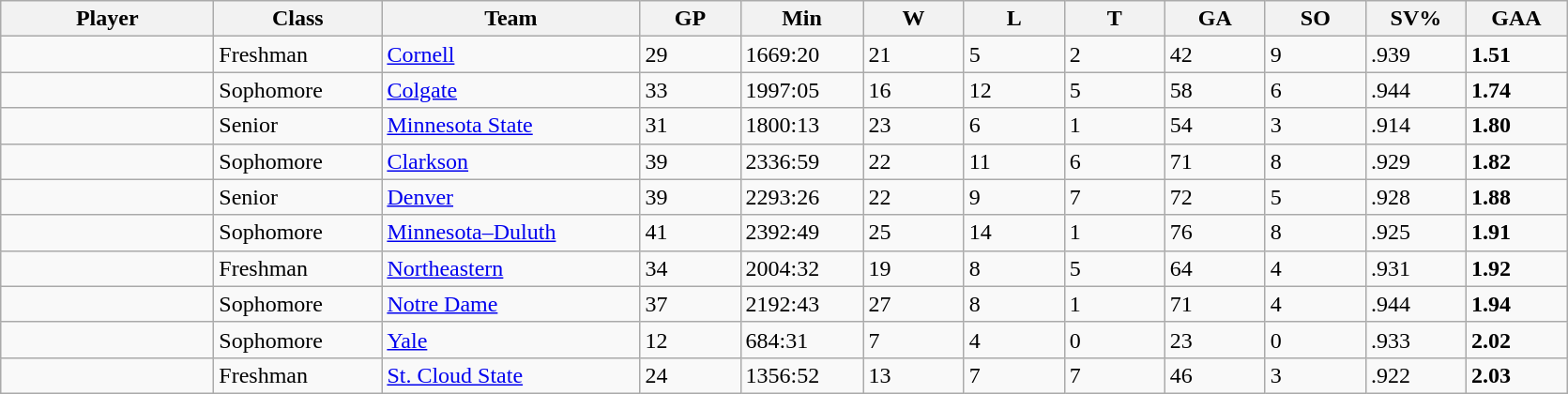<table class="wikitable sortable">
<tr>
<th style="width: 9em;">Player</th>
<th style="width: 7em;">Class</th>
<th style="width: 11em;">Team</th>
<th style="width: 4em;">GP</th>
<th style="width: 5em;">Min</th>
<th style="width: 4em;">W</th>
<th style="width: 4em;">L</th>
<th style="width: 4em;">T</th>
<th style="width: 4em;">GA</th>
<th style="width: 4em;">SO</th>
<th style="width: 4em;">SV%</th>
<th style="width: 4em;">GAA</th>
</tr>
<tr>
<td></td>
<td>Freshman</td>
<td><a href='#'>Cornell</a></td>
<td>29</td>
<td>1669:20</td>
<td>21</td>
<td>5</td>
<td>2</td>
<td>42</td>
<td>9</td>
<td>.939</td>
<td><strong>1.51</strong></td>
</tr>
<tr>
<td></td>
<td>Sophomore</td>
<td><a href='#'>Colgate</a></td>
<td>33</td>
<td>1997:05</td>
<td>16</td>
<td>12</td>
<td>5</td>
<td>58</td>
<td>6</td>
<td>.944</td>
<td><strong>1.74</strong></td>
</tr>
<tr>
<td></td>
<td>Senior</td>
<td><a href='#'>Minnesota State</a></td>
<td>31</td>
<td>1800:13</td>
<td>23</td>
<td>6</td>
<td>1</td>
<td>54</td>
<td>3</td>
<td>.914</td>
<td><strong>1.80</strong></td>
</tr>
<tr>
<td></td>
<td>Sophomore</td>
<td><a href='#'>Clarkson</a></td>
<td>39</td>
<td>2336:59</td>
<td>22</td>
<td>11</td>
<td>6</td>
<td>71</td>
<td>8</td>
<td>.929</td>
<td><strong>1.82</strong></td>
</tr>
<tr>
<td></td>
<td>Senior</td>
<td><a href='#'>Denver</a></td>
<td>39</td>
<td>2293:26</td>
<td>22</td>
<td>9</td>
<td>7</td>
<td>72</td>
<td>5</td>
<td>.928</td>
<td><strong>1.88</strong></td>
</tr>
<tr>
<td></td>
<td>Sophomore</td>
<td><a href='#'>Minnesota–Duluth</a></td>
<td>41</td>
<td>2392:49</td>
<td>25</td>
<td>14</td>
<td>1</td>
<td>76</td>
<td>8</td>
<td>.925</td>
<td><strong>1.91</strong></td>
</tr>
<tr>
<td></td>
<td>Freshman</td>
<td><a href='#'>Northeastern</a></td>
<td>34</td>
<td>2004:32</td>
<td>19</td>
<td>8</td>
<td>5</td>
<td>64</td>
<td>4</td>
<td>.931</td>
<td><strong>1.92</strong></td>
</tr>
<tr>
<td></td>
<td>Sophomore</td>
<td><a href='#'>Notre Dame</a></td>
<td>37</td>
<td>2192:43</td>
<td>27</td>
<td>8</td>
<td>1</td>
<td>71</td>
<td>4</td>
<td>.944</td>
<td><strong>1.94</strong></td>
</tr>
<tr>
<td></td>
<td>Sophomore</td>
<td><a href='#'>Yale</a></td>
<td>12</td>
<td>684:31</td>
<td>7</td>
<td>4</td>
<td>0</td>
<td>23</td>
<td>0</td>
<td>.933</td>
<td><strong>2.02</strong></td>
</tr>
<tr>
<td></td>
<td>Freshman</td>
<td><a href='#'>St. Cloud State</a></td>
<td>24</td>
<td>1356:52</td>
<td>13</td>
<td>7</td>
<td>7</td>
<td>46</td>
<td>3</td>
<td>.922</td>
<td><strong>2.03</strong></td>
</tr>
</table>
